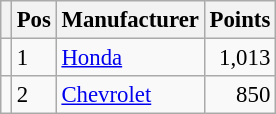<table class="wikitable" style="font-size: 95%;">
<tr>
<th></th>
<th>Pos</th>
<th>Manufacturer</th>
<th>Points</th>
</tr>
<tr>
<td align="left"></td>
<td>1</td>
<td> <a href='#'>Honda</a></td>
<td align="right">1,013</td>
</tr>
<tr>
<td align="left"></td>
<td>2</td>
<td> <a href='#'>Chevrolet</a></td>
<td align="right">850</td>
</tr>
</table>
